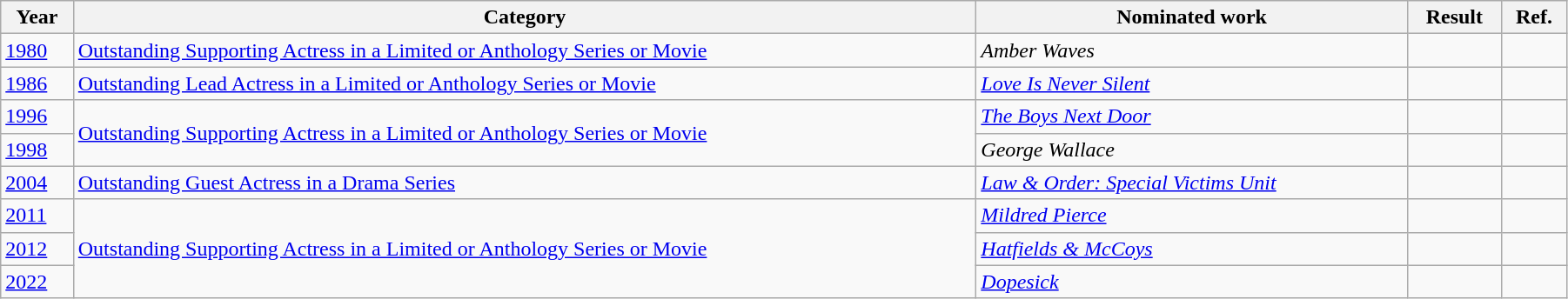<table class="wikitable" style="width:95%;">
<tr>
<th>Year</th>
<th>Category</th>
<th>Nominated work</th>
<th>Result</th>
<th>Ref.</th>
</tr>
<tr>
<td><a href='#'>1980</a></td>
<td><a href='#'>Outstanding Supporting Actress in a Limited or Anthology Series or Movie</a></td>
<td><em>Amber Waves</em></td>
<td></td>
<td align="center"></td>
</tr>
<tr>
<td><a href='#'>1986</a></td>
<td><a href='#'>Outstanding Lead Actress in a Limited or Anthology Series or Movie</a></td>
<td><em><a href='#'>Love Is Never Silent</a></em></td>
<td></td>
<td align="center"></td>
</tr>
<tr>
<td><a href='#'>1996</a></td>
<td rowspan="2"><a href='#'>Outstanding Supporting Actress in a Limited or Anthology Series or Movie</a></td>
<td><em><a href='#'>The Boys Next Door</a></em></td>
<td></td>
<td align="center"></td>
</tr>
<tr>
<td><a href='#'>1998</a></td>
<td><em>George Wallace</em></td>
<td></td>
<td align="center"></td>
</tr>
<tr>
<td><a href='#'>2004</a></td>
<td><a href='#'>Outstanding Guest Actress in a Drama Series</a></td>
<td><em><a href='#'>Law & Order: Special Victims Unit</a></em></td>
<td></td>
<td align="center"></td>
</tr>
<tr>
<td><a href='#'>2011</a></td>
<td rowspan="3"><a href='#'>Outstanding Supporting Actress in a Limited or Anthology Series or Movie</a></td>
<td><em><a href='#'>Mildred Pierce</a></em></td>
<td></td>
<td align="center"></td>
</tr>
<tr>
<td><a href='#'>2012</a></td>
<td><em><a href='#'>Hatfields & McCoys</a></em></td>
<td></td>
<td align="center"></td>
</tr>
<tr>
<td><a href='#'>2022</a></td>
<td><em><a href='#'>Dopesick</a></em></td>
<td></td>
<td align="center"><br></td>
</tr>
</table>
